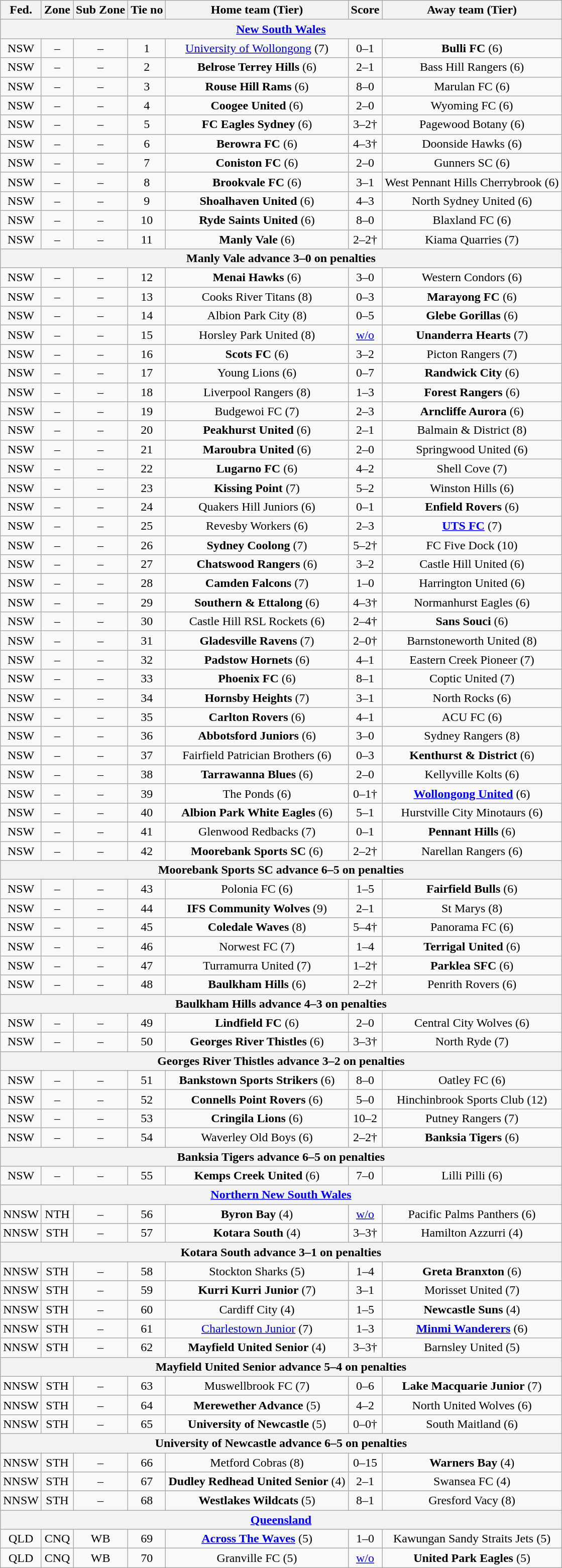<table class="wikitable" style="text-align:center">
<tr>
<th>Fed.</th>
<th>Zone</th>
<th>Sub Zone</th>
<th>Tie no</th>
<th>Home team (Tier)</th>
<th>Score</th>
<th>Away team (Tier)</th>
</tr>
<tr>
<th colspan=7><a href='#'>New South Wales</a></th>
</tr>
<tr>
<td>NSW</td>
<td>–</td>
<td>–</td>
<td>1</td>
<td><a href='#'>University of Wollongong</a> (7)</td>
<td>0–1</td>
<td><strong>Bulli FC</strong> (6)</td>
</tr>
<tr>
<td>NSW</td>
<td>–</td>
<td>–</td>
<td>2</td>
<td><strong>Belrose Terrey Hills</strong> (6)</td>
<td>2–1</td>
<td>Bass Hill Rangers (6)</td>
</tr>
<tr>
<td>NSW</td>
<td>–</td>
<td>–</td>
<td>3</td>
<td><strong>Rouse Hill Rams</strong> (6)</td>
<td>8–0</td>
<td>Marulan FC (6)</td>
</tr>
<tr>
<td>NSW</td>
<td>–</td>
<td>–</td>
<td>4</td>
<td><strong>Coogee United</strong> (6)</td>
<td>2–0</td>
<td>Wyoming FC (6)</td>
</tr>
<tr>
<td>NSW</td>
<td>–</td>
<td>–</td>
<td>5</td>
<td><strong>FC Eagles Sydney</strong> (6)</td>
<td>3–2†</td>
<td>Pagewood Botany (6)</td>
</tr>
<tr>
<td>NSW</td>
<td>–</td>
<td>–</td>
<td>6</td>
<td><strong>Berowra FC</strong> (6)</td>
<td>4–3†</td>
<td>Doonside Hawks (6)</td>
</tr>
<tr>
<td>NSW</td>
<td>–</td>
<td>–</td>
<td>7</td>
<td><strong>Coniston FC</strong> (6)</td>
<td>2–0</td>
<td>Gunners SC (6)</td>
</tr>
<tr>
<td>NSW</td>
<td>–</td>
<td>–</td>
<td>8</td>
<td><strong>Brookvale FC</strong> (6)</td>
<td>3–1</td>
<td>West Pennant Hills Cherrybrook (6)</td>
</tr>
<tr>
<td>NSW</td>
<td>–</td>
<td>–</td>
<td>9</td>
<td><strong>Shoalhaven United</strong> (6)</td>
<td>4–3</td>
<td>North Sydney United (6)</td>
</tr>
<tr>
<td>NSW</td>
<td>–</td>
<td>–</td>
<td>10</td>
<td><strong>Ryde Saints United</strong> (6)</td>
<td>8–0</td>
<td>Blaxland FC (6)</td>
</tr>
<tr>
<td>NSW</td>
<td>–</td>
<td>–</td>
<td>11</td>
<td><strong>Manly Vale</strong> (6)</td>
<td>2–2†</td>
<td>Kiama Quarries (7)</td>
</tr>
<tr>
<th colspan=7><strong>Manly Vale</strong> advance 3–0 on penalties</th>
</tr>
<tr>
<td>NSW</td>
<td>–</td>
<td>–</td>
<td>12</td>
<td><strong>Menai Hawks</strong> (6)</td>
<td>3–0</td>
<td>Western Condors (6)</td>
</tr>
<tr>
<td>NSW</td>
<td>–</td>
<td>–</td>
<td>13</td>
<td>Cooks River Titans (8)</td>
<td>0–3</td>
<td><strong>Marayong FC</strong> (6)</td>
</tr>
<tr>
<td>NSW</td>
<td>–</td>
<td>–</td>
<td>14</td>
<td>Albion Park City (8)</td>
<td>0–5</td>
<td><strong>Glebe Gorillas</strong> (6)</td>
</tr>
<tr>
<td>NSW</td>
<td>–</td>
<td>–</td>
<td>15</td>
<td>Horsley Park United (8)</td>
<td><a href='#'>w/o</a></td>
<td><strong>Unanderra Hearts</strong> (7)</td>
</tr>
<tr>
<td>NSW</td>
<td>–</td>
<td>–</td>
<td>16</td>
<td><strong>Scots FC</strong> (6)</td>
<td>3–2</td>
<td>Picton Rangers (7)</td>
</tr>
<tr>
<td>NSW</td>
<td>–</td>
<td>–</td>
<td>17</td>
<td>Young Lions (6)</td>
<td>0–7</td>
<td><strong>Randwick City</strong> (6)</td>
</tr>
<tr>
<td>NSW</td>
<td>–</td>
<td>–</td>
<td>18</td>
<td>Liverpool Rangers (8)</td>
<td>1–3</td>
<td><strong>Forest Rangers</strong> (6)</td>
</tr>
<tr>
<td>NSW</td>
<td>–</td>
<td>–</td>
<td>19</td>
<td>Budgewoi FC (7)</td>
<td>2–3</td>
<td><strong>Arncliffe Aurora</strong> (6)</td>
</tr>
<tr>
<td>NSW</td>
<td>–</td>
<td>–</td>
<td>20</td>
<td><strong>Peakhurst United</strong> (6)</td>
<td>2–1</td>
<td>Balmain & District (8)</td>
</tr>
<tr>
<td>NSW</td>
<td>–</td>
<td>–</td>
<td>21</td>
<td><strong>Maroubra United</strong> (6)</td>
<td>2–0</td>
<td>Springwood United (6)</td>
</tr>
<tr>
<td>NSW</td>
<td>–</td>
<td>–</td>
<td>22</td>
<td><strong>Lugarno FC</strong> (6)</td>
<td>4–2</td>
<td>Shell Cove (7)</td>
</tr>
<tr>
<td>NSW</td>
<td>–</td>
<td>–</td>
<td>23</td>
<td><strong>Kissing Point</strong> (7)</td>
<td>5–2</td>
<td>Winston Hills (6)</td>
</tr>
<tr>
<td>NSW</td>
<td>–</td>
<td>–</td>
<td>24</td>
<td>Quakers Hill Juniors (6)</td>
<td>0–1</td>
<td><strong>Enfield Rovers</strong> (6)</td>
</tr>
<tr>
<td>NSW</td>
<td>–</td>
<td>–</td>
<td>25</td>
<td>Revesby Workers (6)</td>
<td>2–3</td>
<td><strong><a href='#'>UTS FC</a></strong> (7)</td>
</tr>
<tr>
<td>NSW</td>
<td>–</td>
<td>–</td>
<td>26</td>
<td><strong>Sydney Coolong</strong> (7)</td>
<td>5–2†</td>
<td>FC Five Dock (10)</td>
</tr>
<tr>
<td>NSW</td>
<td>–</td>
<td>–</td>
<td>27</td>
<td><strong>Chatswood Rangers</strong> (6)</td>
<td>3–2</td>
<td>Castle Hill United (6)</td>
</tr>
<tr>
<td>NSW</td>
<td>–</td>
<td>–</td>
<td>28</td>
<td><strong>Camden Falcons</strong> (7)</td>
<td>1–0</td>
<td>Harrington United (6)</td>
</tr>
<tr>
<td>NSW</td>
<td>–</td>
<td>–</td>
<td>29</td>
<td><strong>Southern & Ettalong</strong> (6)</td>
<td>4–3†</td>
<td>Normanhurst Eagles (6)</td>
</tr>
<tr>
<td>NSW</td>
<td>–</td>
<td>–</td>
<td>30</td>
<td>Castle Hill RSL Rockets (6)</td>
<td>2–4†</td>
<td><strong>Sans Souci</strong> (6)</td>
</tr>
<tr>
<td>NSW</td>
<td>–</td>
<td>–</td>
<td>31</td>
<td><strong>Gladesville Ravens</strong> (7)</td>
<td>2–0†</td>
<td>Barnstoneworth United (8)</td>
</tr>
<tr>
<td>NSW</td>
<td>–</td>
<td>–</td>
<td>32</td>
<td><strong>Padstow Hornets</strong> (6)</td>
<td>4–1</td>
<td>Eastern Creek Pioneer (7)</td>
</tr>
<tr>
<td>NSW</td>
<td>–</td>
<td>–</td>
<td>33</td>
<td><strong>Phoenix FC</strong> (6)</td>
<td>8–1</td>
<td>Coptic United (7)</td>
</tr>
<tr>
<td>NSW</td>
<td>–</td>
<td>–</td>
<td>34</td>
<td><strong>Hornsby Heights</strong> (7)</td>
<td>3–1</td>
<td>North Rocks (6)</td>
</tr>
<tr>
<td>NSW</td>
<td>–</td>
<td>–</td>
<td>35</td>
<td><strong>Carlton Rovers</strong> (6)</td>
<td>4–1</td>
<td>ACU FC (6)</td>
</tr>
<tr>
<td>NSW</td>
<td>–</td>
<td>–</td>
<td>36</td>
<td><strong>Abbotsford Juniors</strong> (6)</td>
<td>3–0</td>
<td>Sydney Rangers (8)</td>
</tr>
<tr>
<td>NSW</td>
<td>–</td>
<td>–</td>
<td>37</td>
<td>Fairfield Patrician Brothers (6)</td>
<td>0–3</td>
<td><strong>Kenthurst & District</strong> (6)</td>
</tr>
<tr>
<td>NSW</td>
<td>–</td>
<td>–</td>
<td>38</td>
<td><strong>Tarrawanna Blues</strong> (6)</td>
<td>2–0</td>
<td>Kellyville Kolts (6)</td>
</tr>
<tr>
<td>NSW</td>
<td>–</td>
<td>–</td>
<td>39</td>
<td>The Ponds (6)</td>
<td>0–1†</td>
<td><strong><a href='#'>Wollongong United</a></strong> (6)</td>
</tr>
<tr>
<td>NSW</td>
<td>–</td>
<td>–</td>
<td>40</td>
<td><strong>Albion Park White Eagles</strong> (6)</td>
<td>5–1</td>
<td>Hurstville City Minotaurs (6)</td>
</tr>
<tr>
<td>NSW</td>
<td>–</td>
<td>–</td>
<td>41</td>
<td>Glenwood Redbacks (7)</td>
<td>0–1</td>
<td><strong>Pennant Hills</strong> (6)</td>
</tr>
<tr>
<td>NSW</td>
<td>–</td>
<td>–</td>
<td>42</td>
<td><strong>Moorebank Sports SC</strong> (6)</td>
<td>2–2†</td>
<td>Narellan Rangers (6)</td>
</tr>
<tr>
<th colspan=7><strong>Moorebank Sports SC</strong> advance 6–5 on penalties</th>
</tr>
<tr>
<td>NSW</td>
<td>–</td>
<td>–</td>
<td>43</td>
<td>Polonia FC (6)</td>
<td>1–5</td>
<td><strong>Fairfield Bulls</strong> (6)</td>
</tr>
<tr>
<td>NSW</td>
<td>–</td>
<td>–</td>
<td>44</td>
<td><strong>IFS Community Wolves</strong> (9)</td>
<td>2–1</td>
<td>St Marys (8)</td>
</tr>
<tr>
<td>NSW</td>
<td>–</td>
<td>–</td>
<td>45</td>
<td><strong>Coledale Waves</strong> (8)</td>
<td>5–4†</td>
<td>Panorama FC (6)</td>
</tr>
<tr>
<td>NSW</td>
<td>–</td>
<td>–</td>
<td>46</td>
<td>Norwest FC (7)</td>
<td>1–4</td>
<td><strong>Terrigal United</strong> (6)</td>
</tr>
<tr>
<td>NSW</td>
<td>–</td>
<td>–</td>
<td>47</td>
<td>Turramurra United (7)</td>
<td>1–2†</td>
<td><strong>Parklea SFC</strong> (6)</td>
</tr>
<tr>
<td>NSW</td>
<td>–</td>
<td>–</td>
<td>48</td>
<td><strong>Baulkham Hills</strong> (6)</td>
<td>2–2†</td>
<td>Penrith Rovers (6)</td>
</tr>
<tr>
<th colspan=7><strong>Baulkham Hills</strong> advance 4–3 on penalties</th>
</tr>
<tr>
<td>NSW</td>
<td>–</td>
<td>–</td>
<td>49</td>
<td><strong>Lindfield FC</strong> (6)</td>
<td>2–0</td>
<td>Central City Wolves (6)</td>
</tr>
<tr>
<td>NSW</td>
<td>–</td>
<td>–</td>
<td>50</td>
<td><strong>Georges River Thistles</strong> (6)</td>
<td>3–3†</td>
<td>North Ryde (7)</td>
</tr>
<tr>
<th colspan=7><strong>Georges River Thistles</strong> advance 3–2 on penalties</th>
</tr>
<tr>
<td>NSW</td>
<td>–</td>
<td>–</td>
<td>51</td>
<td><strong>Bankstown Sports Strikers</strong> (6)</td>
<td>8–0</td>
<td>Oatley FC (6)</td>
</tr>
<tr>
<td>NSW</td>
<td>–</td>
<td>–</td>
<td>52</td>
<td><strong>Connells Point Rovers</strong> (6)</td>
<td>5–0</td>
<td>Hinchinbrook Sports Club (12)</td>
</tr>
<tr>
<td>NSW</td>
<td>–</td>
<td>–</td>
<td>53</td>
<td><strong>Cringila Lions</strong> (6)</td>
<td>10–2</td>
<td>Putney Rangers (7)</td>
</tr>
<tr>
<td>NSW</td>
<td>–</td>
<td>–</td>
<td>54</td>
<td>Waverley Old Boys (6)</td>
<td>2–2†</td>
<td><strong>Banksia Tigers</strong> (6)</td>
</tr>
<tr>
<th colspan=7><strong>Banksia Tigers</strong> advance 6–5 on penalties</th>
</tr>
<tr>
<td>NSW</td>
<td>–</td>
<td>–</td>
<td>55</td>
<td><strong>Kemps Creek United</strong> (6)</td>
<td>7–0</td>
<td>Lilli Pilli (6)</td>
</tr>
<tr>
<th colspan=7><a href='#'>Northern New South Wales</a></th>
</tr>
<tr>
<td>NNSW</td>
<td>NTH</td>
<td>–</td>
<td>56</td>
<td><strong>Byron Bay</strong> (4)</td>
<td><a href='#'>w/o</a></td>
<td>Pacific Palms Panthers (6)</td>
</tr>
<tr>
<td>NNSW</td>
<td>STH</td>
<td>–</td>
<td>57</td>
<td><strong>Kotara South</strong> (4)</td>
<td>3–3†</td>
<td>Hamilton Azzurri (4)</td>
</tr>
<tr>
<th colspan=7><strong>Kotara South</strong> advance 3–1 on penalties</th>
</tr>
<tr>
<td>NNSW</td>
<td>STH</td>
<td>–</td>
<td>58</td>
<td>Stockton Sharks (5)</td>
<td>1–4</td>
<td><strong>Greta Branxton</strong> (6)</td>
</tr>
<tr>
<td>NNSW</td>
<td>STH</td>
<td>–</td>
<td>59</td>
<td><strong>Kurri Kurri Junior</strong> (7)</td>
<td>3–1</td>
<td>Morisset United (7)</td>
</tr>
<tr>
<td>NNSW</td>
<td>STH</td>
<td>–</td>
<td>60</td>
<td>Cardiff City (4)</td>
<td>1–5</td>
<td><strong>Newcastle Suns</strong> (4)</td>
</tr>
<tr>
<td>NNSW</td>
<td>STH</td>
<td>–</td>
<td>61</td>
<td><a href='#'>Charlestown Junior</a> (7)</td>
<td>1–3</td>
<td><strong><a href='#'>Minmi Wanderers</a></strong> (6)</td>
</tr>
<tr>
<td>NNSW</td>
<td>STH</td>
<td>–</td>
<td>62</td>
<td><strong>Mayfield United Senior</strong> (4)</td>
<td>3–3†</td>
<td>Barnsley United (5)</td>
</tr>
<tr>
<th colspan=7><strong>Mayfield United Senior</strong> advance 5–4 on penalties</th>
</tr>
<tr>
<td>NNSW</td>
<td>STH</td>
<td>–</td>
<td>63</td>
<td>Muswellbrook FC (7)</td>
<td>0–6</td>
<td><strong>Lake Macquarie Junior</strong> (7)</td>
</tr>
<tr>
<td>NNSW</td>
<td>STH</td>
<td>–</td>
<td>64</td>
<td><strong>Merewether Advance</strong> (5)</td>
<td>4–2</td>
<td>North United Wolves (6)</td>
</tr>
<tr>
<td>NNSW</td>
<td>STH</td>
<td>–</td>
<td>65</td>
<td><strong>University of Newcastle</strong> (5)</td>
<td>0–0†</td>
<td>South Maitland (6)</td>
</tr>
<tr>
<th colspan=7><strong>University of Newcastle</strong> advance 6–5 on penalties</th>
</tr>
<tr>
<td>NNSW</td>
<td>STH</td>
<td>–</td>
<td>66</td>
<td>Metford Cobras (8)</td>
<td>0–15</td>
<td><strong>Warners Bay</strong> (4)</td>
</tr>
<tr>
<td>NNSW</td>
<td>STH</td>
<td>–</td>
<td>67</td>
<td><strong>Dudley Redhead United Senior</strong> (4)</td>
<td>2–1</td>
<td>Swansea FC (4)</td>
</tr>
<tr>
<td>NNSW</td>
<td>STH</td>
<td>–</td>
<td>68</td>
<td><strong>Westlakes Wildcats</strong> (5)</td>
<td>8–1</td>
<td>Gresford Vacy (8)</td>
</tr>
<tr>
<th colspan=7><a href='#'>Queensland</a></th>
</tr>
<tr>
<td>QLD</td>
<td>CNQ</td>
<td>WB</td>
<td>69</td>
<td><strong><a href='#'>Across The Waves</a></strong> (5)</td>
<td>1–0</td>
<td>Kawungan Sandy Straits Jets (5)</td>
</tr>
<tr>
<td>QLD</td>
<td>CNQ</td>
<td>WB</td>
<td>70</td>
<td>Granville FC (5)</td>
<td><a href='#'>w/o</a></td>
<td><strong>United Park Eagles</strong> (5)</td>
</tr>
</table>
